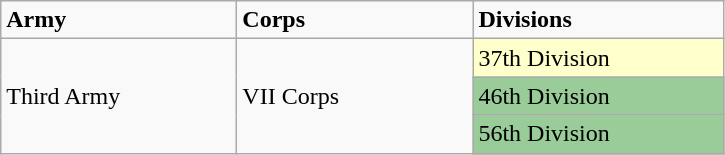<table class="wikitable">
<tr>
<td width="150pt"><strong>Army</strong></td>
<td width="150pt"><strong>Corps</strong></td>
<td width="160pt"><strong>Divisions</strong></td>
</tr>
<tr>
<td rowspan="25">Third Army</td>
<td rowspan="6">VII Corps</td>
<td style="background:#FFFFCC;">37th Division</td>
</tr>
<tr>
<td style="background:#99CC99;">46th Division</td>
</tr>
<tr>
<td style="background:#99CC99;">56th Division</td>
</tr>
<tr>
</tr>
</table>
